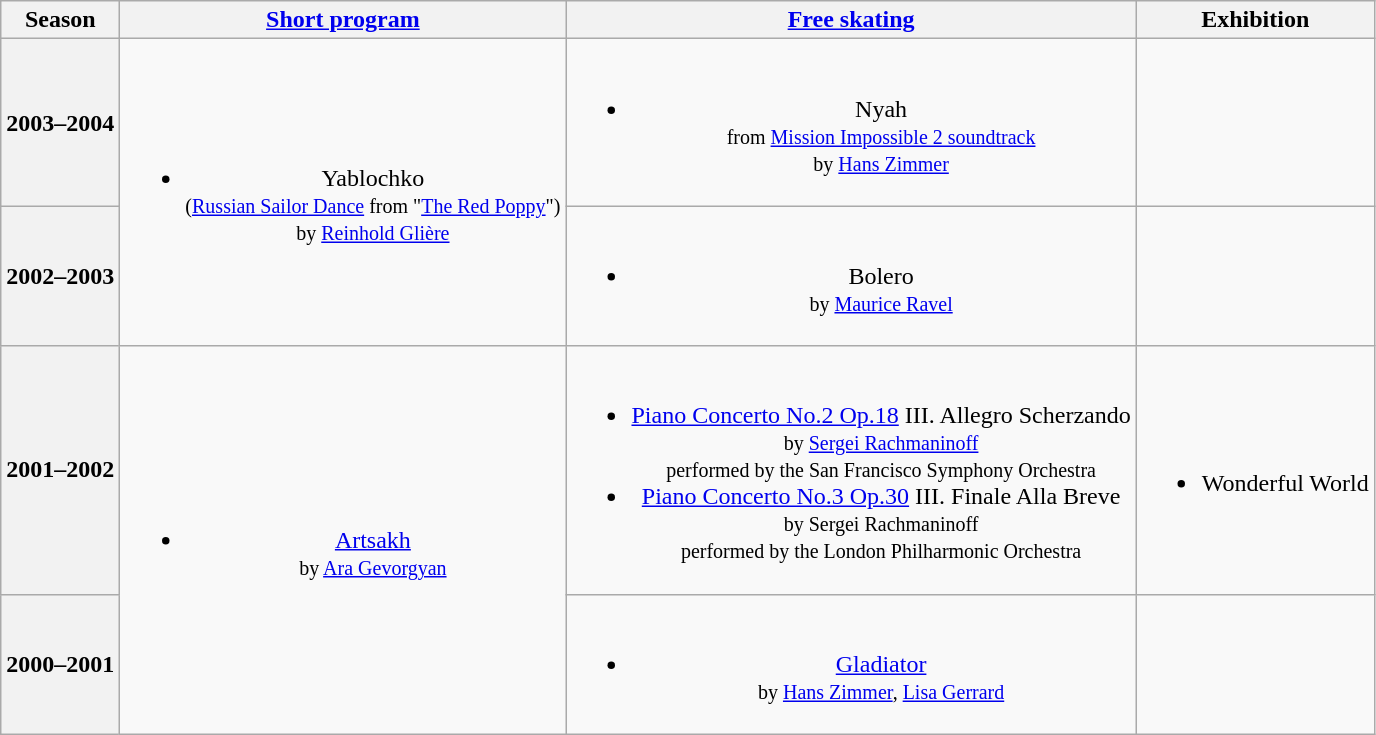<table class="wikitable" style="text-align:center">
<tr>
<th>Season</th>
<th><a href='#'>Short program</a></th>
<th><a href='#'>Free skating</a></th>
<th>Exhibition</th>
</tr>
<tr>
<th>2003–2004 <br> </th>
<td rowspan=2><br><ul><li>Yablochko <br><small> (<a href='#'>Russian Sailor Dance</a> from "<a href='#'>The Red Poppy</a>") <br> by <a href='#'>Reinhold Glière</a> </small></li></ul></td>
<td><br><ul><li>Nyah <br><small> from <a href='#'>Mission Impossible 2 soundtrack</a> <br> by <a href='#'>Hans Zimmer</a> </small></li></ul></td>
<td></td>
</tr>
<tr>
<th>2002–2003 <br> </th>
<td><br><ul><li>Bolero <br><small> by <a href='#'>Maurice Ravel</a> </small></li></ul></td>
<td></td>
</tr>
<tr>
<th>2001–2002 <br> </th>
<td rowspan=2><br><ul><li><a href='#'>Artsakh</a> <br><small> by <a href='#'>Ara Gevorgyan</a> </small></li></ul></td>
<td><br><ul><li><a href='#'>Piano Concerto No.2 Op.18</a> III. Allegro Scherzando <br><small> by <a href='#'>Sergei Rachmaninoff</a> <br> performed by the San Francisco Symphony Orchestra </small></li><li><a href='#'>Piano Concerto No.3 Op.30</a> III. Finale Alla Breve <br> <small> by Sergei Rachmaninoff <br> performed by the London Philharmonic Orchestra </small></li></ul></td>
<td><br><ul><li>Wonderful World</li></ul></td>
</tr>
<tr>
<th>2000–2001 <br> </th>
<td><br><ul><li><a href='#'>Gladiator</a> <br><small> by <a href='#'>Hans Zimmer</a>, <a href='#'>Lisa Gerrard</a> </small></li></ul></td>
<td></td>
</tr>
</table>
